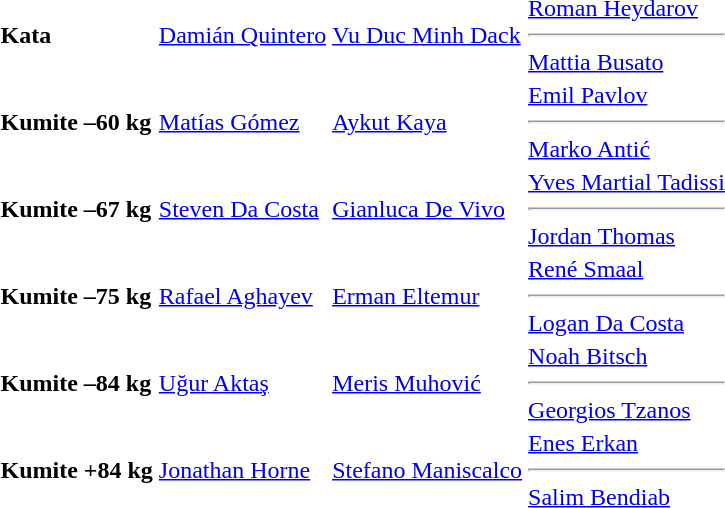<table>
<tr>
<td><strong>Kata</strong></td>
<td> <a href='#'>Damián Quintero</a></td>
<td> <a href='#'>Vu Duc Minh Dack</a></td>
<td> <a href='#'>Roman Heydarov</a><hr> <a href='#'>Mattia Busato</a></td>
</tr>
<tr>
<td><strong>Kumite –60 kg</strong></td>
<td> <a href='#'>Matías Gómez</a></td>
<td> <a href='#'>Aykut Kaya</a></td>
<td> <a href='#'>Emil Pavlov</a><hr> <a href='#'>Marko Antić</a></td>
</tr>
<tr>
<td><strong>Kumite –67 kg</strong></td>
<td> <a href='#'>Steven Da Costa</a></td>
<td> <a href='#'>Gianluca De Vivo</a></td>
<td> <a href='#'>Yves Martial Tadissi</a><hr> <a href='#'>Jordan Thomas</a></td>
</tr>
<tr>
<td><strong>Kumite –75 kg</strong></td>
<td> <a href='#'>Rafael Aghayev</a></td>
<td> <a href='#'>Erman Eltemur</a></td>
<td> <a href='#'>René Smaal</a><hr> <a href='#'>Logan Da Costa</a></td>
</tr>
<tr>
<td><strong>Kumite –84 kg</strong></td>
<td> <a href='#'>Uğur Aktaş</a></td>
<td> <a href='#'>Meris Muhović</a></td>
<td> <a href='#'>Noah Bitsch</a><hr> <a href='#'>Georgios Tzanos</a></td>
</tr>
<tr>
<td><strong>Kumite +84 kg</strong></td>
<td> <a href='#'>Jonathan Horne</a></td>
<td> <a href='#'>Stefano Maniscalco</a></td>
<td> <a href='#'>Enes Erkan</a><hr> <a href='#'>Salim Bendiab</a></td>
</tr>
</table>
